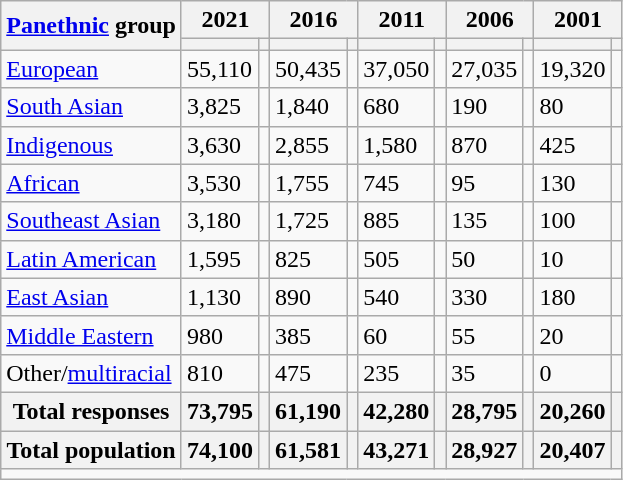<table class="wikitable collapsible sortable">
<tr>
<th rowspan="2"><a href='#'>Panethnic</a> group</th>
<th colspan="2">2021</th>
<th colspan="2">2016</th>
<th colspan="2">2011</th>
<th colspan="2">2006</th>
<th colspan="2">2001</th>
</tr>
<tr>
<th><a href='#'></a></th>
<th></th>
<th></th>
<th></th>
<th></th>
<th></th>
<th></th>
<th></th>
<th></th>
<th></th>
</tr>
<tr>
<td><a href='#'>European</a></td>
<td>55,110</td>
<td></td>
<td>50,435</td>
<td></td>
<td>37,050</td>
<td></td>
<td>27,035</td>
<td></td>
<td>19,320</td>
<td></td>
</tr>
<tr>
<td><a href='#'>South Asian</a></td>
<td>3,825</td>
<td></td>
<td>1,840</td>
<td></td>
<td>680</td>
<td></td>
<td>190</td>
<td></td>
<td>80</td>
<td></td>
</tr>
<tr>
<td><a href='#'>Indigenous</a></td>
<td>3,630</td>
<td></td>
<td>2,855</td>
<td></td>
<td>1,580</td>
<td></td>
<td>870</td>
<td></td>
<td>425</td>
<td></td>
</tr>
<tr>
<td><a href='#'>African</a></td>
<td>3,530</td>
<td></td>
<td>1,755</td>
<td></td>
<td>745</td>
<td></td>
<td>95</td>
<td></td>
<td>130</td>
<td></td>
</tr>
<tr>
<td><a href='#'>Southeast Asian</a></td>
<td>3,180</td>
<td></td>
<td>1,725</td>
<td></td>
<td>885</td>
<td></td>
<td>135</td>
<td></td>
<td>100</td>
<td></td>
</tr>
<tr>
<td><a href='#'>Latin American</a></td>
<td>1,595</td>
<td></td>
<td>825</td>
<td></td>
<td>505</td>
<td></td>
<td>50</td>
<td></td>
<td>10</td>
<td></td>
</tr>
<tr>
<td><a href='#'>East Asian</a></td>
<td>1,130</td>
<td></td>
<td>890</td>
<td></td>
<td>540</td>
<td></td>
<td>330</td>
<td></td>
<td>180</td>
<td></td>
</tr>
<tr>
<td><a href='#'>Middle Eastern</a></td>
<td>980</td>
<td></td>
<td>385</td>
<td></td>
<td>60</td>
<td></td>
<td>55</td>
<td></td>
<td>20</td>
<td></td>
</tr>
<tr>
<td>Other/<a href='#'>multiracial</a></td>
<td>810</td>
<td></td>
<td>475</td>
<td></td>
<td>235</td>
<td></td>
<td>35</td>
<td></td>
<td>0</td>
<td></td>
</tr>
<tr>
<th>Total responses</th>
<th>73,795</th>
<th></th>
<th>61,190</th>
<th></th>
<th>42,280</th>
<th></th>
<th>28,795</th>
<th></th>
<th>20,260</th>
<th></th>
</tr>
<tr class="sortbottom">
<th>Total population</th>
<th>74,100</th>
<th></th>
<th>61,581</th>
<th></th>
<th>43,271</th>
<th></th>
<th>28,927</th>
<th></th>
<th>20,407</th>
<th></th>
</tr>
<tr class="sortbottom">
<td colspan="11"></td>
</tr>
</table>
